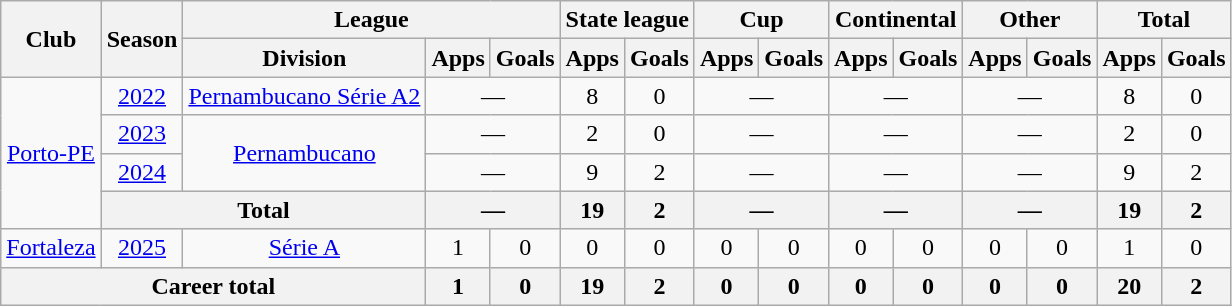<table class="wikitable" style="text-align: center;">
<tr>
<th rowspan="2">Club</th>
<th rowspan="2">Season</th>
<th colspan="3">League</th>
<th colspan="2">State league</th>
<th colspan="2">Cup</th>
<th colspan="2">Continental</th>
<th colspan="2">Other</th>
<th colspan="2">Total</th>
</tr>
<tr>
<th>Division</th>
<th>Apps</th>
<th>Goals</th>
<th>Apps</th>
<th>Goals</th>
<th>Apps</th>
<th>Goals</th>
<th>Apps</th>
<th>Goals</th>
<th>Apps</th>
<th>Goals</th>
<th>Apps</th>
<th>Goals</th>
</tr>
<tr>
<td rowspan="4" valign="center"><a href='#'>Porto-PE</a></td>
<td><a href='#'>2022</a></td>
<td><a href='#'>Pernambucano Série A2</a></td>
<td colspan="2">—</td>
<td>8</td>
<td>0</td>
<td colspan="2">—</td>
<td colspan="2">—</td>
<td colspan="2">—</td>
<td>8</td>
<td>0</td>
</tr>
<tr>
<td><a href='#'>2023</a></td>
<td rowspan="2"><a href='#'>Pernambucano</a></td>
<td colspan="2">—</td>
<td>2</td>
<td>0</td>
<td colspan="2">—</td>
<td colspan="2">—</td>
<td colspan="2">—</td>
<td>2</td>
<td>0</td>
</tr>
<tr>
<td><a href='#'>2024</a></td>
<td colspan="2">—</td>
<td>9</td>
<td>2</td>
<td colspan="2">—</td>
<td colspan="2">—</td>
<td colspan="2">—</td>
<td>9</td>
<td>2</td>
</tr>
<tr>
<th colspan="2">Total</th>
<th colspan="2">—</th>
<th>19</th>
<th>2</th>
<th colspan="2">—</th>
<th colspan="2">—</th>
<th colspan="2">—</th>
<th>19</th>
<th>2</th>
</tr>
<tr>
<td valign="center"><a href='#'>Fortaleza</a></td>
<td><a href='#'>2025</a></td>
<td><a href='#'>Série A</a></td>
<td>1</td>
<td>0</td>
<td>0</td>
<td>0</td>
<td>0</td>
<td>0</td>
<td>0</td>
<td>0</td>
<td>0</td>
<td>0</td>
<td>1</td>
<td>0</td>
</tr>
<tr>
<th colspan="3"><strong>Career total</strong></th>
<th>1</th>
<th>0</th>
<th>19</th>
<th>2</th>
<th>0</th>
<th>0</th>
<th>0</th>
<th>0</th>
<th>0</th>
<th>0</th>
<th>20</th>
<th>2</th>
</tr>
</table>
